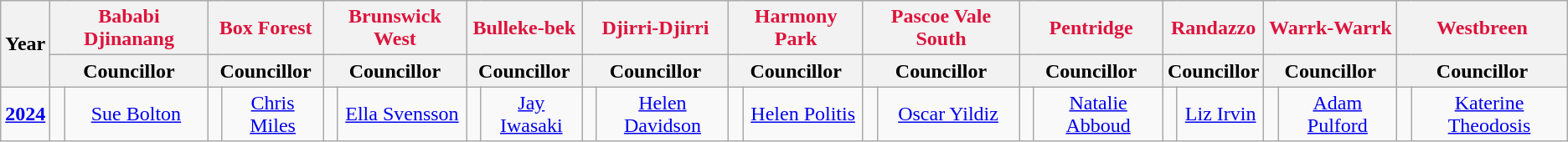<table class="wikitable">
<tr>
<th rowspan="2">Year</th>
<th style="color:crimson"; colspan="2">Bababi Djinanang</th>
<th style="color:crimson"; colspan="2">Box Forest</th>
<th style="color:crimson"; colspan="2">Brunswick West</th>
<th style="color:crimson"; colspan="2">Bulleke-bek</th>
<th style="color:crimson"; colspan="2">Djirri-Djirri</th>
<th style="color:crimson"; colspan="2">Harmony Park</th>
<th style="color:crimson"; colspan="2">Pascoe Vale South</th>
<th style="color:crimson"; colspan="2">Pentridge</th>
<th style="color:crimson"; colspan="2">Randazzo</th>
<th style="color:crimson"; colspan="2">Warrk-Warrk</th>
<th style="color:crimson"; colspan="2">Westbreen</th>
</tr>
<tr>
<th colspan="2">Councillor</th>
<th colspan="2">Councillor</th>
<th colspan="2">Councillor</th>
<th colspan="2">Councillor</th>
<th colspan="2">Councillor</th>
<th colspan="2">Councillor</th>
<th colspan="2">Councillor</th>
<th colspan="2">Councillor</th>
<th colspan="2">Councillor</th>
<th colspan="2">Councillor</th>
<th colspan="2">Councillor</th>
</tr>
<tr>
<td><strong><a href='#'>2024</a></strong></td>
<td rowspan="1" width="1px" > </td>
<td rowspan="1"; align="center"><a href='#'>Sue Bolton</a></td>
<td rowspan="1" width="1px" > </td>
<td rowspan="1"; align="center"><a href='#'>Chris Miles</a></td>
<td rowspan="1" width="1px" > </td>
<td rowspan="1"; align="center"><a href='#'>Ella Svensson</a></td>
<td rowspan="1" width="1px" > </td>
<td rowspan="1"; align="center"><a href='#'>Jay Iwasaki</a></td>
<td rowspan="1" width="1px" > </td>
<td rowspan="1"; align="center"><a href='#'>Helen Davidson</a></td>
<td rowspan="1" width="1px" > </td>
<td rowspan="1"; align="center"><a href='#'>Helen Politis</a></td>
<td rowspan="1" width="1px" > </td>
<td rowspan="1"; align="center"><a href='#'>Oscar Yildiz</a></td>
<td rowspan="1" width="1px" > </td>
<td rowspan="1"; align="center"><a href='#'>Natalie Abboud</a></td>
<td rowspan="1" width="1px" > </td>
<td rowspan="1"; align="center"><a href='#'>Liz Irvin</a></td>
<td rowspan="1" width="1px" > </td>
<td rowspan="1"; align="center"><a href='#'>Adam Pulford</a></td>
<td rowspan="1" width="1px" > </td>
<td rowspan="1"; align="center"><a href='#'>Katerine Theodosis</a></td>
</tr>
</table>
